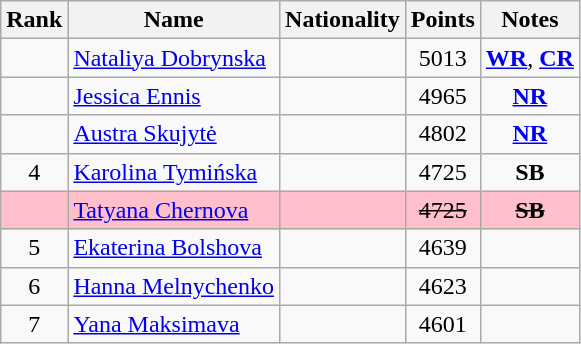<table class="wikitable sortable" style="text-align:center">
<tr>
<th>Rank</th>
<th>Name</th>
<th>Nationality</th>
<th>Points</th>
<th>Notes</th>
</tr>
<tr>
<td></td>
<td align=left><a href='#'>Nataliya Dobrynska</a></td>
<td align=left></td>
<td>5013</td>
<td><strong><a href='#'>WR</a></strong>, <strong><a href='#'>CR</a></strong></td>
</tr>
<tr>
<td></td>
<td align=left><a href='#'>Jessica Ennis</a></td>
<td align=left></td>
<td>4965</td>
<td><strong><a href='#'>NR</a></strong></td>
</tr>
<tr>
<td></td>
<td align=left><a href='#'>Austra Skujytė</a></td>
<td align=left></td>
<td>4802</td>
<td><strong><a href='#'>NR</a></strong></td>
</tr>
<tr>
<td>4</td>
<td align=left><a href='#'>Karolina Tymińska</a></td>
<td align=left></td>
<td>4725</td>
<td><strong>SB</strong></td>
</tr>
<tr bgcolor=pink>
<td></td>
<td align=left><a href='#'>Tatyana Chernova</a></td>
<td align=left></td>
<td><s>4725 </s></td>
<td><s><strong>SB</strong></s></td>
</tr>
<tr>
<td>5</td>
<td align=left><a href='#'>Ekaterina Bolshova</a></td>
<td align=left></td>
<td>4639</td>
<td></td>
</tr>
<tr>
<td>6</td>
<td align=left><a href='#'>Hanna Melnychenko</a></td>
<td align=left></td>
<td>4623</td>
<td></td>
</tr>
<tr>
<td>7</td>
<td align=left><a href='#'>Yana Maksimava</a></td>
<td align=left></td>
<td>4601</td>
<td></td>
</tr>
</table>
